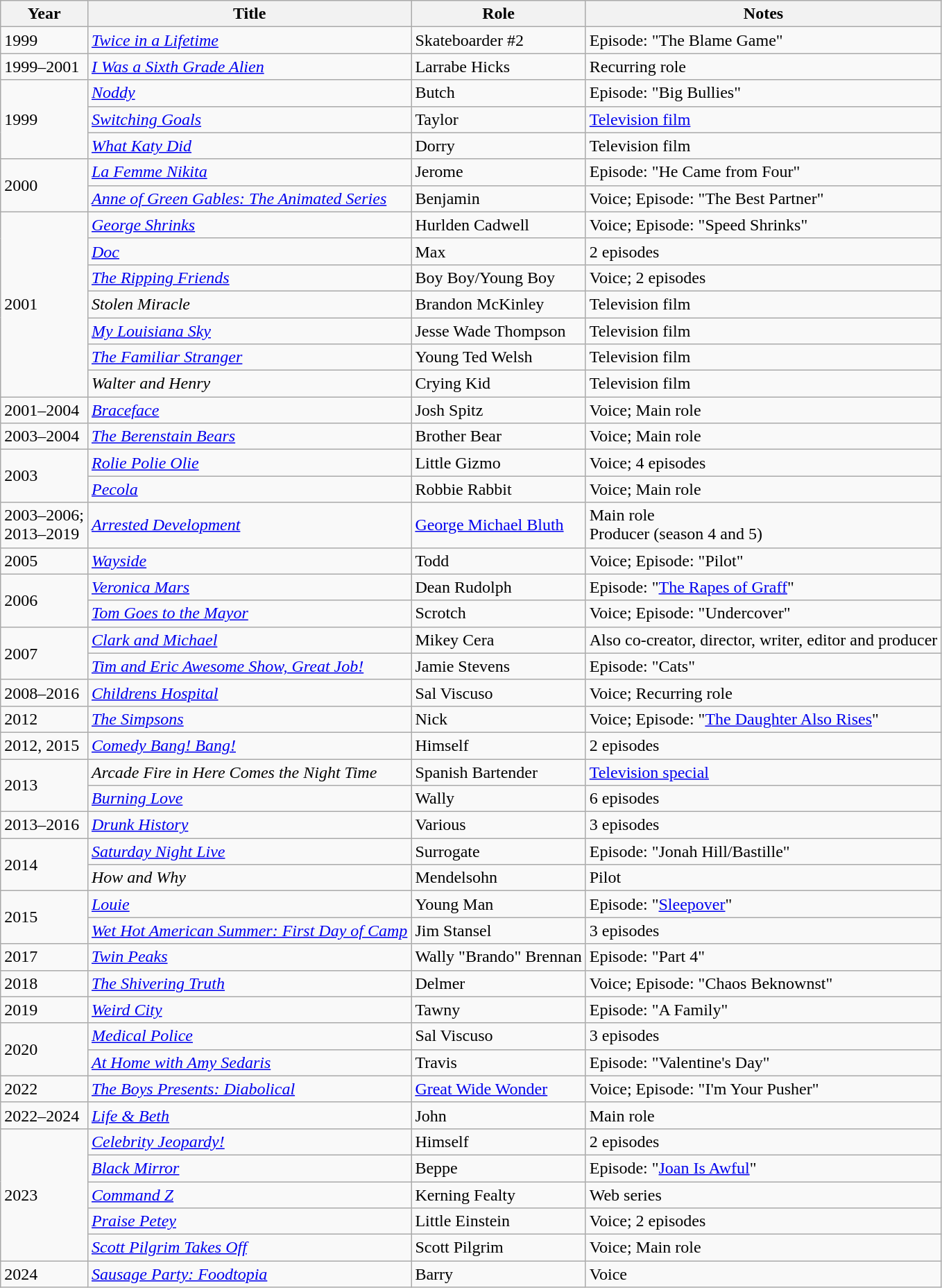<table class="wikitable sortable">
<tr>
<th>Year</th>
<th>Title</th>
<th>Role</th>
<th class="unsortable">Notes</th>
</tr>
<tr>
<td>1999</td>
<td><em><a href='#'>Twice in a Lifetime</a></em></td>
<td>Skateboarder #2</td>
<td>Episode: "The Blame Game"</td>
</tr>
<tr>
<td>1999–2001</td>
<td><em><a href='#'>I Was a Sixth Grade Alien</a></em></td>
<td>Larrabe Hicks</td>
<td>Recurring role</td>
</tr>
<tr>
<td rowspan="3">1999</td>
<td><em><a href='#'>Noddy</a></em></td>
<td>Butch</td>
<td>Episode: "Big Bullies"</td>
</tr>
<tr>
<td><em><a href='#'>Switching Goals</a></em></td>
<td>Taylor</td>
<td><a href='#'>Television film</a></td>
</tr>
<tr>
<td><em><a href='#'>What Katy Did</a></em></td>
<td>Dorry</td>
<td>Television film</td>
</tr>
<tr>
<td rowspan="2">2000</td>
<td><em><a href='#'>La Femme Nikita</a></em></td>
<td>Jerome</td>
<td>Episode: "He Came from Four"</td>
</tr>
<tr>
<td><em><a href='#'>Anne of Green Gables: The Animated Series</a></em></td>
<td>Benjamin</td>
<td>Voice; Episode: "The Best Partner"</td>
</tr>
<tr>
<td rowspan="7">2001</td>
<td><em><a href='#'>George Shrinks</a></em></td>
<td>Hurlden Cadwell</td>
<td>Voice; Episode: "Speed Shrinks"</td>
</tr>
<tr>
<td><a href='#'><em>Doc</em></a></td>
<td>Max</td>
<td>2 episodes</td>
</tr>
<tr>
<td data-sort-value="Ripping Friends, The"><em><a href='#'>The Ripping Friends</a></em></td>
<td>Boy Boy/Young Boy</td>
<td>Voice; 2 episodes</td>
</tr>
<tr>
<td><em>Stolen Miracle</em></td>
<td>Brandon McKinley</td>
<td>Television film</td>
</tr>
<tr>
<td><em><a href='#'>My Louisiana Sky</a></em></td>
<td>Jesse Wade Thompson</td>
<td>Television film</td>
</tr>
<tr>
<td data-sort-value="Familiar Stranger, The"><em><a href='#'>The Familiar Stranger</a></em></td>
<td>Young Ted Welsh</td>
<td>Television film</td>
</tr>
<tr>
<td><em>Walter and Henry</em></td>
<td>Crying Kid</td>
<td>Television film</td>
</tr>
<tr>
<td>2001–2004</td>
<td><em><a href='#'>Braceface</a></em></td>
<td>Josh Spitz</td>
<td>Voice; Main role</td>
</tr>
<tr>
<td>2003–2004</td>
<td data-sort-value="Berenstain Bears, The"><em><a href='#'>The Berenstain Bears</a></em></td>
<td>Brother Bear</td>
<td>Voice; Main role</td>
</tr>
<tr>
<td rowspan="2">2003</td>
<td><em><a href='#'>Rolie Polie Olie</a></em></td>
<td>Little Gizmo</td>
<td>Voice; 4 episodes</td>
</tr>
<tr>
<td><em><a href='#'>Pecola</a></em></td>
<td>Robbie Rabbit</td>
<td>Voice; Main role</td>
</tr>
<tr>
<td>2003–2006;<br>2013–2019</td>
<td><em><a href='#'>Arrested Development</a></em></td>
<td><a href='#'>George Michael Bluth</a></td>
<td>Main role<br>Producer (season 4 and 5)</td>
</tr>
<tr>
<td>2005</td>
<td><em><a href='#'>Wayside</a></em></td>
<td>Todd</td>
<td>Voice; Episode: "Pilot"</td>
</tr>
<tr>
<td rowspan="2">2006</td>
<td><em><a href='#'>Veronica Mars</a></em></td>
<td>Dean Rudolph</td>
<td>Episode: "<a href='#'>The Rapes of Graff</a>"</td>
</tr>
<tr>
<td><em><a href='#'>Tom Goes to the Mayor</a></em></td>
<td>Scrotch</td>
<td>Voice; Episode: "Undercover"</td>
</tr>
<tr>
<td rowspan="2">2007</td>
<td><em><a href='#'>Clark and Michael</a></em></td>
<td>Mikey Cera</td>
<td>Also co-creator, director, writer, editor and producer</td>
</tr>
<tr>
<td><em><a href='#'>Tim and Eric Awesome Show, Great Job!</a></em></td>
<td>Jamie Stevens</td>
<td>Episode: "Cats"</td>
</tr>
<tr>
<td>2008–2016</td>
<td><em><a href='#'>Childrens Hospital</a></em></td>
<td>Sal Viscuso</td>
<td>Voice; Recurring role</td>
</tr>
<tr>
<td>2012</td>
<td data-sort-value="Simpsons, The"><em><a href='#'>The Simpsons</a></em></td>
<td>Nick</td>
<td>Voice; Episode: "<a href='#'>The Daughter Also Rises</a>"</td>
</tr>
<tr>
<td>2012, 2015</td>
<td><em><a href='#'>Comedy Bang! Bang!</a></em></td>
<td>Himself</td>
<td>2 episodes</td>
</tr>
<tr>
<td rowspan="2">2013</td>
<td><em>Arcade Fire in Here Comes the Night Time</em></td>
<td>Spanish Bartender</td>
<td><a href='#'>Television special</a></td>
</tr>
<tr>
<td><em><a href='#'>Burning Love</a></em></td>
<td>Wally</td>
<td>6 episodes</td>
</tr>
<tr>
<td>2013–2016</td>
<td><em><a href='#'>Drunk History</a></em></td>
<td>Various</td>
<td>3 episodes</td>
</tr>
<tr>
<td rowspan="2">2014</td>
<td><em><a href='#'>Saturday Night Live</a></em></td>
<td>Surrogate</td>
<td>Episode: "Jonah Hill/Bastille"</td>
</tr>
<tr>
<td><em>How and Why</em></td>
<td>Mendelsohn</td>
<td>Pilot</td>
</tr>
<tr>
<td rowspan="2">2015</td>
<td><em><a href='#'>Louie</a></em></td>
<td>Young Man</td>
<td>Episode: "<a href='#'>Sleepover</a>"</td>
</tr>
<tr>
<td><em><a href='#'>Wet Hot American Summer: First Day of Camp</a></em></td>
<td>Jim Stansel</td>
<td>3 episodes</td>
</tr>
<tr>
<td>2017</td>
<td><em><a href='#'>Twin Peaks</a></em></td>
<td>Wally "Brando" Brennan</td>
<td>Episode: "Part 4"</td>
</tr>
<tr>
<td>2018</td>
<td data-sort-value="Shivering Truth, The"><em><a href='#'>The Shivering Truth</a></em></td>
<td>Delmer</td>
<td>Voice; Episode: "Chaos Beknownst"</td>
</tr>
<tr>
<td>2019</td>
<td><em><a href='#'>Weird City</a></em></td>
<td>Tawny</td>
<td>Episode: "A Family"</td>
</tr>
<tr>
<td rowspan="2">2020</td>
<td><em><a href='#'>Medical Police</a></em></td>
<td>Sal Viscuso</td>
<td>3 episodes</td>
</tr>
<tr>
<td><em><a href='#'>At Home with Amy Sedaris</a></em></td>
<td>Travis</td>
<td>Episode: "Valentine's Day"</td>
</tr>
<tr>
<td>2022</td>
<td data-sort-value="Boys Presents: Diabolical, The"><em><a href='#'>The Boys Presents: Diabolical</a></em></td>
<td><a href='#'>Great Wide Wonder</a></td>
<td>Voice; Episode: "I'm Your Pusher"</td>
</tr>
<tr>
<td>2022–2024</td>
<td><em><a href='#'>Life & Beth</a></em></td>
<td>John</td>
<td>Main role</td>
</tr>
<tr>
<td rowspan="5">2023</td>
<td><em><a href='#'>Celebrity Jeopardy!</a></em></td>
<td>Himself</td>
<td>2 episodes</td>
</tr>
<tr>
<td><em><a href='#'>Black Mirror</a></em></td>
<td>Beppe</td>
<td>Episode: "<a href='#'>Joan Is Awful</a>"</td>
</tr>
<tr>
<td><em><a href='#'>Command Z</a></em></td>
<td>Kerning Fealty</td>
<td>Web series</td>
</tr>
<tr>
<td><em><a href='#'>Praise Petey</a></em></td>
<td>Little Einstein</td>
<td>Voice; 2 episodes</td>
</tr>
<tr>
<td><em><a href='#'>Scott Pilgrim Takes Off</a></em></td>
<td>Scott Pilgrim</td>
<td>Voice; Main role</td>
</tr>
<tr>
<td>2024</td>
<td><em><a href='#'>Sausage Party: Foodtopia</a> </em></td>
<td>Barry</td>
<td>Voice</td>
</tr>
</table>
